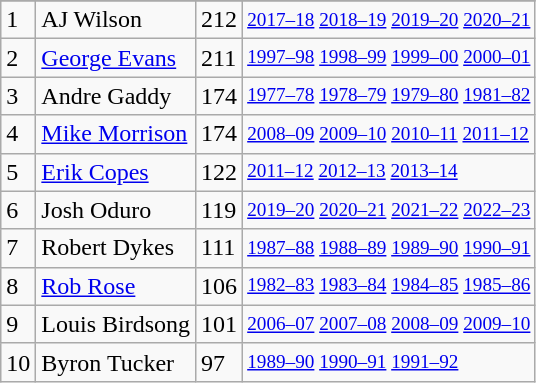<table class="wikitable">
<tr>
</tr>
<tr>
<td>1</td>
<td>AJ Wilson</td>
<td>212</td>
<td style="font-size:80%;"><a href='#'>2017–18</a> <a href='#'>2018–19</a> <a href='#'>2019–20</a> <a href='#'>2020–21</a></td>
</tr>
<tr>
<td>2</td>
<td><a href='#'>George Evans</a></td>
<td>211</td>
<td style="font-size:80%;"><a href='#'>1997–98</a> <a href='#'>1998–99</a> <a href='#'>1999–00</a> <a href='#'>2000–01</a></td>
</tr>
<tr>
<td>3</td>
<td>Andre Gaddy</td>
<td>174</td>
<td style="font-size:80%;"><a href='#'>1977–78</a> <a href='#'>1978–79</a> <a href='#'>1979–80</a> <a href='#'>1981–82</a></td>
</tr>
<tr>
<td>4</td>
<td><a href='#'>Mike Morrison</a></td>
<td>174</td>
<td style="font-size:80%;"><a href='#'>2008–09</a> <a href='#'>2009–10</a> <a href='#'>2010–11</a> <a href='#'>2011–12</a></td>
</tr>
<tr>
<td>5</td>
<td><a href='#'>Erik Copes</a></td>
<td>122</td>
<td style="font-size:80%;"><a href='#'>2011–12</a> <a href='#'>2012–13</a> <a href='#'>2013–14</a></td>
</tr>
<tr>
<td>6</td>
<td>Josh Oduro</td>
<td>119</td>
<td style="font-size:80%;"><a href='#'>2019–20</a> <a href='#'>2020–21</a> <a href='#'>2021–22</a> <a href='#'>2022–23</a></td>
</tr>
<tr>
<td>7</td>
<td>Robert Dykes</td>
<td>111</td>
<td style="font-size:80%;"><a href='#'>1987–88</a> <a href='#'>1988–89</a> <a href='#'>1989–90</a> <a href='#'>1990–91</a></td>
</tr>
<tr>
<td>8</td>
<td><a href='#'>Rob Rose</a></td>
<td>106</td>
<td style="font-size:80%;"><a href='#'>1982–83</a> <a href='#'>1983–84</a> <a href='#'>1984–85</a> <a href='#'>1985–86</a></td>
</tr>
<tr>
<td>9</td>
<td>Louis Birdsong</td>
<td>101</td>
<td style="font-size:80%;"><a href='#'>2006–07</a> <a href='#'>2007–08</a> <a href='#'>2008–09</a> <a href='#'>2009–10</a></td>
</tr>
<tr>
<td>10</td>
<td>Byron Tucker</td>
<td>97</td>
<td style="font-size:80%;"><a href='#'>1989–90</a> <a href='#'>1990–91</a> <a href='#'>1991–92</a></td>
</tr>
</table>
